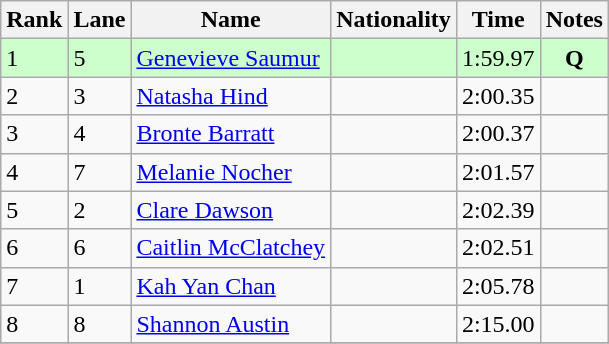<table class="wikitable">
<tr>
<th>Rank</th>
<th>Lane</th>
<th>Name</th>
<th>Nationality</th>
<th>Time</th>
<th>Notes</th>
</tr>
<tr style="background:#CCFFCC;">
<td>1</td>
<td>5</td>
<td><a href='#'>Genevieve Saumur</a></td>
<td></td>
<td>1:59.97</td>
<td style="text-align:center;"><strong>Q</strong></td>
</tr>
<tr>
<td>2</td>
<td>3</td>
<td><a href='#'>Natasha Hind</a></td>
<td></td>
<td>2:00.35</td>
<td></td>
</tr>
<tr>
<td>3</td>
<td>4</td>
<td><a href='#'>Bronte Barratt</a></td>
<td></td>
<td>2:00.37</td>
<td></td>
</tr>
<tr>
<td>4</td>
<td>7</td>
<td><a href='#'>Melanie Nocher</a></td>
<td></td>
<td>2:01.57</td>
<td></td>
</tr>
<tr>
<td>5</td>
<td>2</td>
<td><a href='#'>Clare Dawson</a></td>
<td></td>
<td>2:02.39</td>
<td></td>
</tr>
<tr>
<td>6</td>
<td>6</td>
<td><a href='#'>Caitlin McClatchey</a></td>
<td></td>
<td>2:02.51</td>
<td></td>
</tr>
<tr>
<td>7</td>
<td>1</td>
<td><a href='#'>Kah Yan Chan</a></td>
<td></td>
<td>2:05.78</td>
<td></td>
</tr>
<tr>
<td>8</td>
<td>8</td>
<td><a href='#'>Shannon Austin</a></td>
<td></td>
<td>2:15.00</td>
<td></td>
</tr>
<tr>
</tr>
</table>
